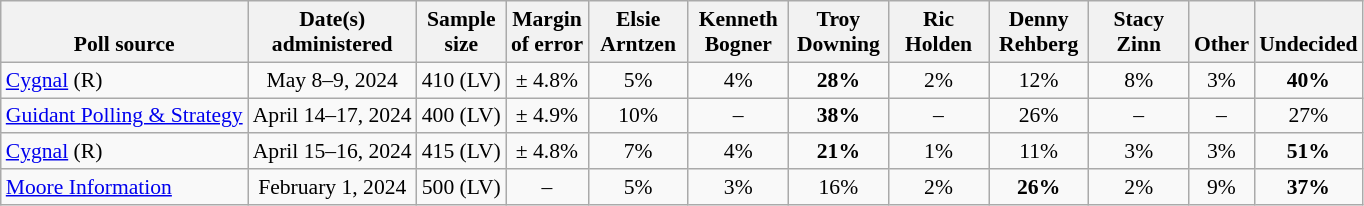<table class="wikitable" style="font-size:90%;text-align:center;">
<tr style="vertical-align:bottom">
<th>Poll source</th>
<th>Date(s)<br>administered</th>
<th>Sample<br>size</th>
<th>Margin<br>of error</th>
<th style="width:60px;">Elsie<br>Arntzen</th>
<th style="width:60px;">Kenneth<br>Bogner</th>
<th style="width:60px;">Troy<br>Downing</th>
<th style="width:60px;">Ric<br>Holden</th>
<th style="width:60px;">Denny<br>Rehberg</th>
<th style="width:60px;">Stacy<br>Zinn</th>
<th>Other</th>
<th>Undecided</th>
</tr>
<tr>
<td style="text-align:left;"><a href='#'>Cygnal</a> (R)</td>
<td>May 8–9, 2024</td>
<td>410 (LV)</td>
<td>± 4.8%</td>
<td>5%</td>
<td>4%</td>
<td><strong>28%</strong></td>
<td>2%</td>
<td>12%</td>
<td>8%</td>
<td>3%</td>
<td><strong>40%</strong></td>
</tr>
<tr>
<td style="text-align:left;"><a href='#'>Guidant Polling & Strategy</a></td>
<td>April 14–17, 2024</td>
<td>400 (LV)</td>
<td>± 4.9%</td>
<td>10%</td>
<td>–</td>
<td><strong>38%</strong></td>
<td>–</td>
<td>26%</td>
<td>–</td>
<td>–</td>
<td>27%</td>
</tr>
<tr>
<td style="text-align:left;"><a href='#'>Cygnal</a> (R)</td>
<td>April 15–16, 2024</td>
<td>415 (LV)</td>
<td>± 4.8%</td>
<td>7%</td>
<td>4%</td>
<td><strong>21%</strong></td>
<td>1%</td>
<td>11%</td>
<td>3%</td>
<td>3%</td>
<td><strong>51%</strong></td>
</tr>
<tr>
<td style="text-align:left;"><a href='#'>Moore Information</a></td>
<td>February 1, 2024</td>
<td>500 (LV)</td>
<td>–</td>
<td>5%</td>
<td>3%</td>
<td>16%</td>
<td>2%</td>
<td><strong>26%</strong></td>
<td>2%</td>
<td>9%</td>
<td><strong>37%</strong></td>
</tr>
</table>
